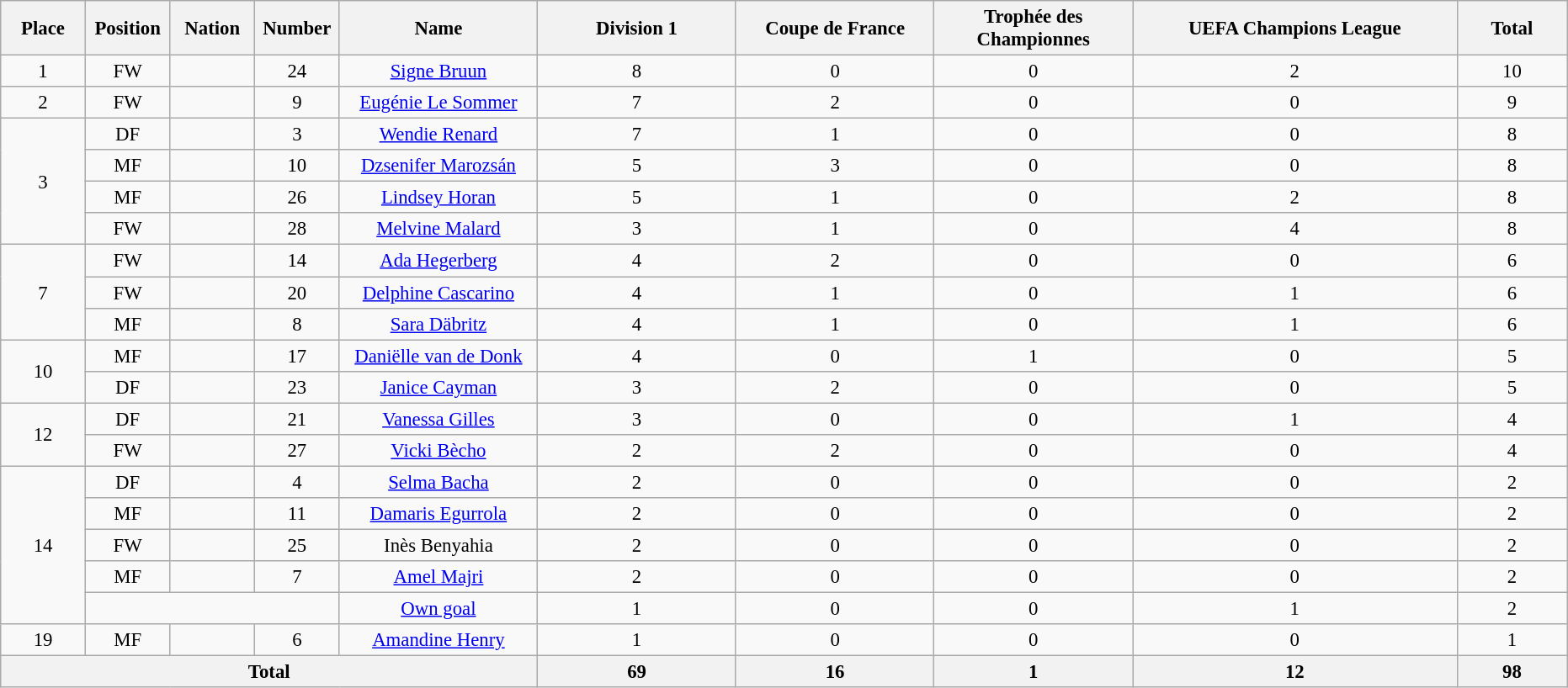<table class="wikitable" style="font-size: 95%; text-align: center;">
<tr>
<th width=60>Place</th>
<th width=60>Position</th>
<th width=60>Nation</th>
<th width=60>Number</th>
<th width=150>Name</th>
<th width=150>Division 1</th>
<th width=150>Coupe de France</th>
<th width=150>Trophée des Championnes</th>
<th width=250>UEFA Champions League</th>
<th width=80>Total</th>
</tr>
<tr>
<td>1</td>
<td>FW</td>
<td></td>
<td>24</td>
<td><a href='#'>Signe Bruun</a></td>
<td>8</td>
<td>0</td>
<td>0</td>
<td>2</td>
<td>10</td>
</tr>
<tr>
<td>2</td>
<td>FW</td>
<td></td>
<td>9</td>
<td><a href='#'>Eugénie Le Sommer</a></td>
<td>7</td>
<td>2</td>
<td>0</td>
<td>0</td>
<td>9</td>
</tr>
<tr>
<td rowspan="4">3</td>
<td>DF</td>
<td></td>
<td>3</td>
<td><a href='#'>Wendie Renard</a></td>
<td>7</td>
<td>1</td>
<td>0</td>
<td>0</td>
<td>8</td>
</tr>
<tr>
<td>MF</td>
<td></td>
<td>10</td>
<td><a href='#'>Dzsenifer Marozsán</a></td>
<td>5</td>
<td>3</td>
<td>0</td>
<td>0</td>
<td>8</td>
</tr>
<tr>
<td>MF</td>
<td></td>
<td>26</td>
<td><a href='#'>Lindsey Horan</a></td>
<td>5</td>
<td>1</td>
<td>0</td>
<td>2</td>
<td>8</td>
</tr>
<tr>
<td>FW</td>
<td></td>
<td>28</td>
<td><a href='#'>Melvine Malard</a></td>
<td>3</td>
<td>1</td>
<td>0</td>
<td>4</td>
<td>8</td>
</tr>
<tr>
<td rowspan="3">7</td>
<td>FW</td>
<td></td>
<td>14</td>
<td><a href='#'>Ada Hegerberg</a></td>
<td>4</td>
<td>2</td>
<td>0</td>
<td>0</td>
<td>6</td>
</tr>
<tr>
<td>FW</td>
<td></td>
<td>20</td>
<td><a href='#'>Delphine Cascarino</a></td>
<td>4</td>
<td>1</td>
<td>0</td>
<td>1</td>
<td>6</td>
</tr>
<tr>
<td>MF</td>
<td></td>
<td>8</td>
<td><a href='#'>Sara Däbritz</a></td>
<td>4</td>
<td>1</td>
<td>0</td>
<td>1</td>
<td>6</td>
</tr>
<tr>
<td rowspan="2">10</td>
<td>MF</td>
<td></td>
<td>17</td>
<td><a href='#'>Daniëlle van de Donk</a></td>
<td>4</td>
<td>0</td>
<td>1</td>
<td>0</td>
<td>5</td>
</tr>
<tr>
<td>DF</td>
<td></td>
<td>23</td>
<td><a href='#'>Janice Cayman</a></td>
<td>3</td>
<td>2</td>
<td>0</td>
<td>0</td>
<td>5</td>
</tr>
<tr>
<td rowspan="2">12</td>
<td>DF</td>
<td></td>
<td>21</td>
<td><a href='#'>Vanessa Gilles</a></td>
<td>3</td>
<td>0</td>
<td>0</td>
<td>1</td>
<td>4</td>
</tr>
<tr>
<td>FW</td>
<td></td>
<td>27</td>
<td><a href='#'>Vicki Bècho</a></td>
<td>2</td>
<td>2</td>
<td>0</td>
<td>0</td>
<td>4</td>
</tr>
<tr>
<td rowspan="5">14</td>
<td>DF</td>
<td></td>
<td>4</td>
<td><a href='#'>Selma Bacha</a></td>
<td>2</td>
<td>0</td>
<td>0</td>
<td>0</td>
<td>2</td>
</tr>
<tr>
<td>MF</td>
<td></td>
<td>11</td>
<td><a href='#'>Damaris Egurrola</a></td>
<td>2</td>
<td>0</td>
<td>0</td>
<td>0</td>
<td>2</td>
</tr>
<tr>
<td>FW</td>
<td></td>
<td>25</td>
<td>Inès Benyahia</td>
<td>2</td>
<td>0</td>
<td>0</td>
<td>0</td>
<td>2</td>
</tr>
<tr>
<td>MF</td>
<td></td>
<td>7</td>
<td><a href='#'>Amel Majri</a></td>
<td>2</td>
<td>0</td>
<td>0</td>
<td>0</td>
<td>2</td>
</tr>
<tr>
<td colspan="3"></td>
<td><a href='#'>Own goal</a></td>
<td>1</td>
<td>0</td>
<td>0</td>
<td>1</td>
<td>2</td>
</tr>
<tr>
<td>19</td>
<td>MF</td>
<td></td>
<td>6</td>
<td><a href='#'>Amandine Henry</a></td>
<td>1</td>
<td>0</td>
<td>0</td>
<td>0</td>
<td>1</td>
</tr>
<tr>
<th colspan=5>Total</th>
<th>69</th>
<th>16</th>
<th>1</th>
<th>12</th>
<th>98</th>
</tr>
</table>
